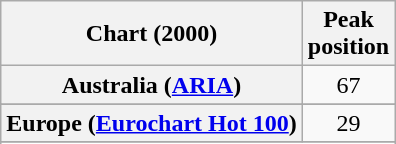<table class="wikitable sortable plainrowheaders" style="text-align:center">
<tr>
<th>Chart (2000)</th>
<th>Peak<br>position</th>
</tr>
<tr>
<th scope="row">Australia (<a href='#'>ARIA</a>)</th>
<td>67</td>
</tr>
<tr>
</tr>
<tr>
<th scope="row">Europe (<a href='#'>Eurochart Hot 100</a>)</th>
<td>29</td>
</tr>
<tr>
</tr>
<tr>
</tr>
<tr>
</tr>
<tr>
</tr>
<tr>
</tr>
<tr>
</tr>
</table>
